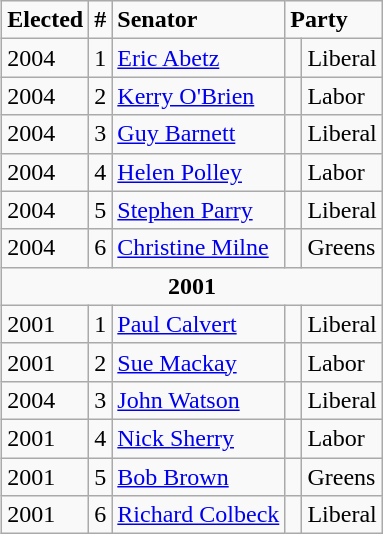<table class="wikitable" style="float:right">
<tr>
<td><strong>Elected</strong></td>
<td><strong>#</strong></td>
<td><strong>Senator</strong></td>
<td colspan="2"><strong>Party</strong></td>
</tr>
<tr>
<td>2004</td>
<td>1</td>
<td><a href='#'>Eric Abetz</a></td>
<td> </td>
<td>Liberal</td>
</tr>
<tr>
<td>2004</td>
<td>2</td>
<td><a href='#'>Kerry O'Brien</a></td>
<td> </td>
<td>Labor</td>
</tr>
<tr>
<td>2004</td>
<td>3</td>
<td><a href='#'>Guy Barnett</a></td>
<td> </td>
<td>Liberal</td>
</tr>
<tr>
<td>2004</td>
<td>4</td>
<td><a href='#'>Helen Polley</a></td>
<td> </td>
<td>Labor</td>
</tr>
<tr>
<td>2004</td>
<td>5</td>
<td><a href='#'>Stephen Parry</a></td>
<td> </td>
<td>Liberal</td>
</tr>
<tr>
<td>2004</td>
<td>6</td>
<td><a href='#'>Christine Milne</a></td>
<td> </td>
<td>Greens</td>
</tr>
<tr>
<td colspan="5" align="center"><strong>2001</strong></td>
</tr>
<tr>
<td>2001</td>
<td>1</td>
<td><a href='#'>Paul Calvert</a></td>
<td> </td>
<td>Liberal</td>
</tr>
<tr>
<td>2001</td>
<td>2</td>
<td><a href='#'>Sue Mackay</a></td>
<td> </td>
<td>Labor</td>
</tr>
<tr>
<td>2004</td>
<td>3</td>
<td><a href='#'>John Watson</a></td>
<td> </td>
<td>Liberal</td>
</tr>
<tr>
<td>2001</td>
<td>4</td>
<td><a href='#'>Nick Sherry</a></td>
<td> </td>
<td>Labor</td>
</tr>
<tr>
<td>2001</td>
<td>5</td>
<td><a href='#'>Bob Brown</a></td>
<td> </td>
<td>Greens</td>
</tr>
<tr>
<td>2001</td>
<td>6</td>
<td><a href='#'>Richard Colbeck</a></td>
<td> </td>
<td>Liberal</td>
</tr>
</table>
